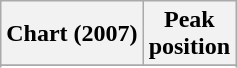<table class="wikitable sortable plainrowheaders">
<tr>
<th scope="col">Chart (2007)</th>
<th scope="col">Peak<br>position</th>
</tr>
<tr>
</tr>
<tr>
</tr>
<tr>
</tr>
<tr>
</tr>
<tr>
</tr>
<tr>
</tr>
<tr>
</tr>
<tr>
</tr>
<tr>
</tr>
<tr>
</tr>
<tr>
</tr>
<tr>
</tr>
</table>
